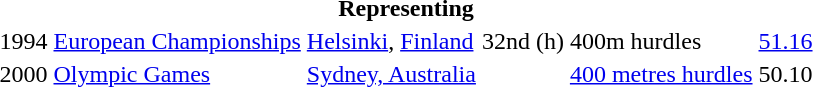<table>
<tr>
<th colspan="6">Representing </th>
</tr>
<tr>
<td>1994</td>
<td><a href='#'>European Championships</a></td>
<td><a href='#'>Helsinki</a>, <a href='#'>Finland</a></td>
<td>32nd (h)</td>
<td>400m hurdles</td>
<td><a href='#'>51.16</a></td>
</tr>
<tr>
<td rowspan=1>2000</td>
<td rowspan=1><a href='#'>Olympic Games</a></td>
<td rowspan=1><a href='#'>Sydney, Australia</a></td>
<td></td>
<td><a href='#'>400 metres hurdles</a></td>
<td>50.10</td>
</tr>
</table>
